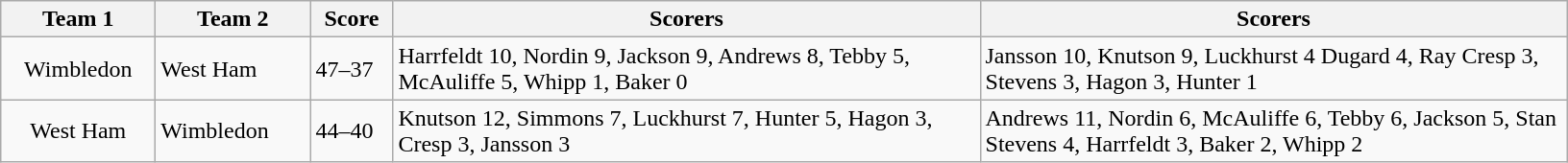<table class="wikitable" style="font-size: 100%">
<tr>
<th width=100>Team 1</th>
<th width=100>Team 2</th>
<th width=50>Score</th>
<th width=400>Scorers</th>
<th width=400>Scorers</th>
</tr>
<tr align=left>
<td align="center">Wimbledon</td>
<td>West Ham</td>
<td>47–37</td>
<td>Harrfeldt 10, Nordin 9, Jackson 9, Andrews 8, Tebby 5, McAuliffe 5, Whipp 1, Baker 0</td>
<td>Jansson 10, Knutson 9, Luckhurst 4 Dugard 4, Ray Cresp 3, Stevens 3, Hagon 3, Hunter 1</td>
</tr>
<tr>
<td align="center">West Ham</td>
<td>Wimbledon</td>
<td>44–40</td>
<td>Knutson 12, Simmons 7, Luckhurst 7, Hunter 5, Hagon 3, Cresp 3, Jansson 3</td>
<td>Andrews 11, Nordin 6, McAuliffe 6, Tebby 6, Jackson 5, Stan Stevens 4, Harrfeldt 3, Baker 2, Whipp 2</td>
</tr>
</table>
